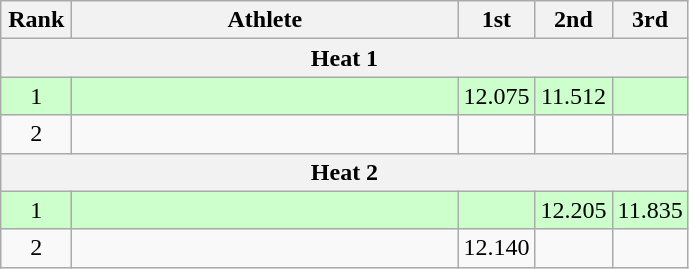<table class=wikitable style="text-align:center">
<tr>
<th width=40>Rank</th>
<th width=250>Athlete</th>
<th width=40>1st</th>
<th width=40>2nd</th>
<th width=40>3rd</th>
</tr>
<tr>
<th colspan=5>Heat 1</th>
</tr>
<tr bgcolor="ccffcc">
<td>1</td>
<td align=left></td>
<td>12.075</td>
<td>11.512</td>
<td></td>
</tr>
<tr>
<td>2</td>
<td align=left></td>
<td></td>
<td></td>
<td></td>
</tr>
<tr>
<th colspan=5>Heat 2</th>
</tr>
<tr bgcolor="ccffcc">
<td>1</td>
<td align=left></td>
<td></td>
<td>12.205</td>
<td>11.835</td>
</tr>
<tr>
<td>2</td>
<td align=left></td>
<td>12.140</td>
<td></td>
<td></td>
</tr>
</table>
